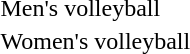<table>
<tr>
<td>Men's volleyball</td>
<td></td>
<td></td>
<td></td>
</tr>
<tr>
<td>Women's volleyball</td>
<td></td>
<td></td>
<td></td>
</tr>
</table>
